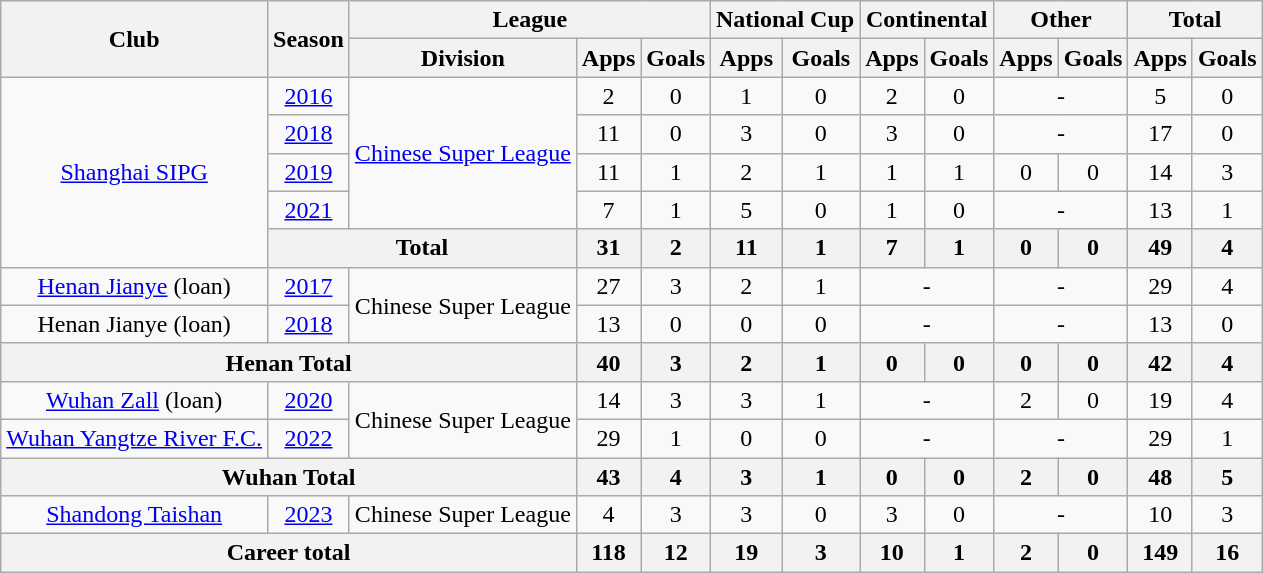<table class="wikitable" style="text-align: center">
<tr>
<th rowspan="2">Club</th>
<th rowspan="2">Season</th>
<th colspan="3">League</th>
<th colspan="2">National Cup</th>
<th colspan="2">Continental</th>
<th colspan="2">Other</th>
<th colspan="2">Total</th>
</tr>
<tr>
<th>Division</th>
<th>Apps</th>
<th>Goals</th>
<th>Apps</th>
<th>Goals</th>
<th>Apps</th>
<th>Goals</th>
<th>Apps</th>
<th>Goals</th>
<th>Apps</th>
<th>Goals</th>
</tr>
<tr>
<td rowspan=5><a href='#'>Shanghai SIPG</a></td>
<td><a href='#'>2016</a></td>
<td rowspan=4><a href='#'>Chinese Super League</a></td>
<td>2</td>
<td>0</td>
<td>1</td>
<td>0</td>
<td>2</td>
<td>0</td>
<td colspan="2">-</td>
<td>5</td>
<td>0</td>
</tr>
<tr>
<td><a href='#'>2018</a></td>
<td>11</td>
<td>0</td>
<td>3</td>
<td>0</td>
<td>3</td>
<td>0</td>
<td colspan="2">-</td>
<td>17</td>
<td>0</td>
</tr>
<tr>
<td><a href='#'>2019</a></td>
<td>11</td>
<td>1</td>
<td>2</td>
<td>1</td>
<td>1</td>
<td>1</td>
<td>0</td>
<td>0</td>
<td>14</td>
<td>3</td>
</tr>
<tr>
<td><a href='#'>2021</a></td>
<td>7</td>
<td>1</td>
<td>5</td>
<td>0</td>
<td>1</td>
<td>0</td>
<td colspan="2">-</td>
<td>13</td>
<td>1</td>
</tr>
<tr>
<th colspan=2>Total</th>
<th>31</th>
<th>2</th>
<th>11</th>
<th>1</th>
<th>7</th>
<th>1</th>
<th>0</th>
<th>0</th>
<th>49</th>
<th>4</th>
</tr>
<tr>
<td><a href='#'>Henan Jianye</a> (loan)</td>
<td><a href='#'>2017</a></td>
<td rowspan=2>Chinese Super League</td>
<td>27</td>
<td>3</td>
<td>2</td>
<td>1</td>
<td colspan="2">-</td>
<td colspan="2">-</td>
<td>29</td>
<td>4</td>
</tr>
<tr>
<td>Henan Jianye (loan)</td>
<td><a href='#'>2018</a></td>
<td>13</td>
<td>0</td>
<td>0</td>
<td>0</td>
<td colspan="2">-</td>
<td colspan="2">-</td>
<td>13</td>
<td>0</td>
</tr>
<tr>
<th colspan=3>Henan Total</th>
<th>40</th>
<th>3</th>
<th>2</th>
<th>1</th>
<th>0</th>
<th>0</th>
<th>0</th>
<th>0</th>
<th>42</th>
<th>4</th>
</tr>
<tr>
<td><a href='#'>Wuhan Zall</a> (loan)</td>
<td><a href='#'>2020</a></td>
<td rowspan=2>Chinese Super League</td>
<td>14</td>
<td>3</td>
<td>3</td>
<td>1</td>
<td colspan="2">-</td>
<td>2</td>
<td>0</td>
<td>19</td>
<td>4</td>
</tr>
<tr>
<td><a href='#'>Wuhan Yangtze River F.C.</a></td>
<td><a href='#'>2022</a></td>
<td>29</td>
<td>1</td>
<td>0</td>
<td>0</td>
<td colspan="2">-</td>
<td colspan="2">-</td>
<td>29</td>
<td>1</td>
</tr>
<tr>
<th colspan=3>Wuhan Total</th>
<th>43</th>
<th>4</th>
<th>3</th>
<th>1</th>
<th>0</th>
<th>0</th>
<th>2</th>
<th>0</th>
<th>48</th>
<th>5</th>
</tr>
<tr>
<td><a href='#'>Shandong Taishan</a></td>
<td><a href='#'>2023</a></td>
<td>Chinese Super League</td>
<td>4</td>
<td>3</td>
<td>3</td>
<td>0</td>
<td>3</td>
<td>0</td>
<td colspan="2">-</td>
<td>10</td>
<td>3</td>
</tr>
<tr>
<th colspan=3>Career total</th>
<th>118</th>
<th>12</th>
<th>19</th>
<th>3</th>
<th>10</th>
<th>1</th>
<th>2</th>
<th>0</th>
<th>149</th>
<th>16</th>
</tr>
</table>
